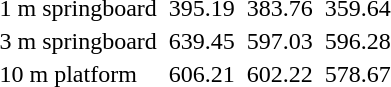<table>
<tr>
<td>1 m springboard</td>
<td></td>
<td>395.19</td>
<td></td>
<td>383.76</td>
<td></td>
<td>359.64</td>
</tr>
<tr>
<td>3 m springboard</td>
<td></td>
<td>639.45</td>
<td></td>
<td>597.03</td>
<td></td>
<td>596.28</td>
</tr>
<tr>
<td>10 m platform</td>
<td></td>
<td>606.21</td>
<td></td>
<td>602.22</td>
<td></td>
<td>578.67</td>
</tr>
</table>
